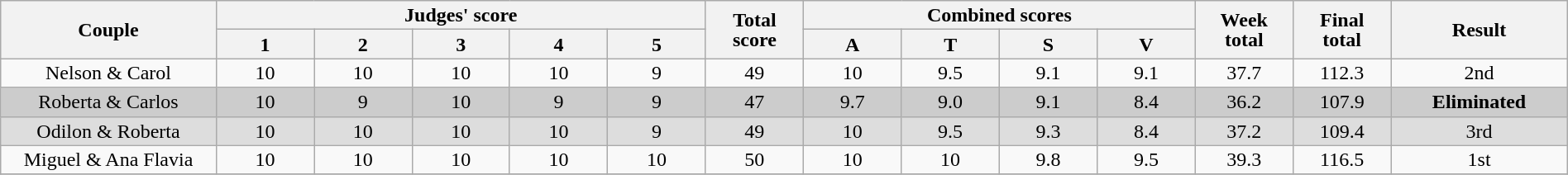<table class="wikitable" style="font-size:100%; line-height:16px; text-align:center" width="100%">
<tr>
<th rowspan=2 width="11.00%">Couple</th>
<th colspan=5 width="25.00%">Judges' score</th>
<th rowspan=2 width="05.00%">Total<br>score</th>
<th colspan=4 width="20.00%">Combined scores</th>
<th rowspan=2 width="05.00%">Week<br>total</th>
<th rowspan=2 width="05.00%">Final<br>total</th>
<th rowspan=2 width="09.00%">Result</th>
</tr>
<tr>
<th width="05.00%">1</th>
<th width="05.00%">2</th>
<th width="05.00%">3</th>
<th width="05.00%">4</th>
<th width="05.00%">5</th>
<th width="05.00%">A</th>
<th width="05.00%">T</th>
<th width="05.00%">S</th>
<th width="05.00%">V</th>
</tr>
<tr>
<td>Nelson & Carol</td>
<td>10</td>
<td>10</td>
<td>10</td>
<td>10</td>
<td>9</td>
<td>49</td>
<td>10</td>
<td>9.5</td>
<td>9.1</td>
<td>9.1</td>
<td>37.7</td>
<td>112.3</td>
<td>2nd</td>
</tr>
<tr bgcolor="CCCCCC">
<td>Roberta & Carlos</td>
<td>10</td>
<td>9</td>
<td>10</td>
<td>9</td>
<td>9</td>
<td>47</td>
<td>9.7</td>
<td>9.0</td>
<td>9.1</td>
<td>8.4</td>
<td>36.2</td>
<td>107.9</td>
<td><strong>Eliminated</strong></td>
</tr>
<tr bgcolor="DDDDDD">
<td>Odilon & Roberta</td>
<td>10</td>
<td>10</td>
<td>10</td>
<td>10</td>
<td>9</td>
<td>49</td>
<td>10</td>
<td>9.5</td>
<td>9.3</td>
<td>8.4</td>
<td>37.2</td>
<td>109.4</td>
<td>3rd</td>
</tr>
<tr>
<td>Miguel & Ana Flavia</td>
<td>10</td>
<td>10</td>
<td>10</td>
<td>10</td>
<td>10</td>
<td>50</td>
<td>10</td>
<td>10</td>
<td>9.8</td>
<td>9.5</td>
<td>39.3</td>
<td>116.5</td>
<td>1st</td>
</tr>
<tr>
</tr>
</table>
